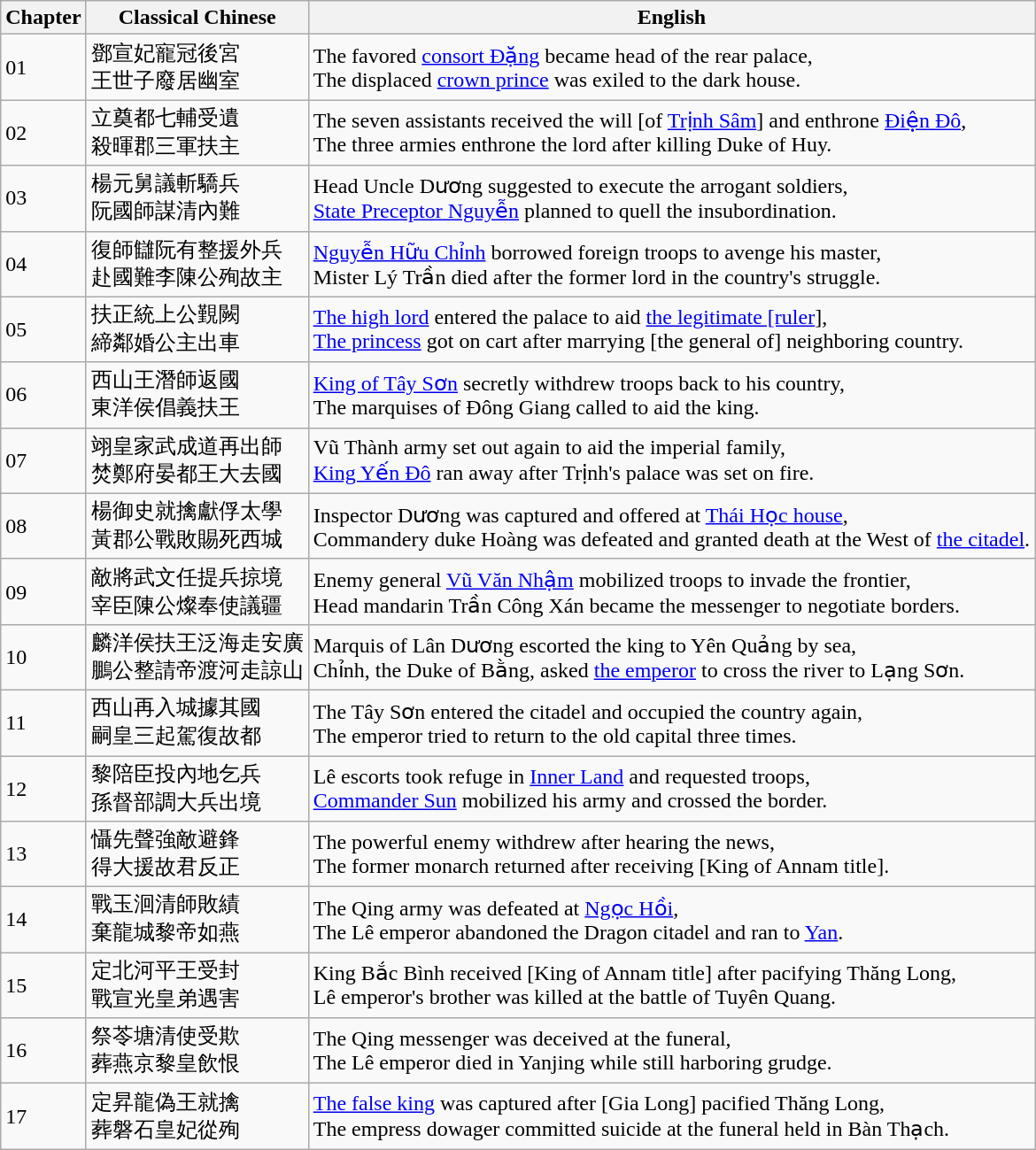<table class="wikitable">
<tr>
<th>Chapter</th>
<th>Classical Chinese</th>
<th>English</th>
</tr>
<tr>
<td>01</td>
<td>鄧宣妃寵冠後宮<br>王世子廢居幽室</td>
<td>The favored <a href='#'>consort Đặng</a> became head of the rear palace,<br>The displaced <a href='#'>crown prince</a> was exiled to the dark house.</td>
</tr>
<tr>
<td>02</td>
<td>立奠都七輔受遺<br>殺暉郡三軍扶主</td>
<td>The seven assistants received the will [of <a href='#'>Trịnh Sâm</a>] and enthrone <a href='#'>Điện Đô</a>,<br>The three armies enthrone the lord after killing Duke of Huy.</td>
</tr>
<tr>
<td>03</td>
<td>楊元舅議斬驕兵<br>阮國師謀清內難</td>
<td>Head Uncle Dương suggested to execute the arrogant soldiers,<br><a href='#'>State Preceptor Nguyễn</a> planned to quell the insubordination.</td>
</tr>
<tr>
<td>04</td>
<td>復師讎阮有整援外兵<br>赴國難李陳公殉故主</td>
<td><a href='#'>Nguyễn Hữu Chỉnh</a> borrowed foreign troops to avenge his master,<br>Mister Lý Trần died after the former lord in the country's struggle.</td>
</tr>
<tr>
<td>05</td>
<td>扶正統上公覲闕<br>締鄰婚公主出車</td>
<td><a href='#'>The high lord</a> entered the palace to aid <a href='#'>the legitimate [ruler</a>],<br><a href='#'>The princess</a> got on cart after marrying [the general of] neighboring country.</td>
</tr>
<tr>
<td>06</td>
<td>西山王潛師返國<br>東洋侯倡義扶王</td>
<td><a href='#'>King of Tây Sơn</a> secretly withdrew troops back to his country,<br>The marquises of Đông Giang called to aid the king.</td>
</tr>
<tr>
<td>07</td>
<td>翊皇家武成道再出師<br>焚鄭府晏都王大去國</td>
<td>Vũ Thành army set out again to aid the imperial family,<br><a href='#'>King Yến Đô</a> ran away after Trịnh's palace was set on fire.</td>
</tr>
<tr>
<td>08</td>
<td>楊御史就擒獻俘太學<br>黃郡公戰敗賜死西城</td>
<td>Inspector Dương was captured and offered at <a href='#'>Thái Học house</a>,<br>Commandery duke Hoàng was defeated and granted death at the West of <a href='#'>the citadel</a>.</td>
</tr>
<tr>
<td>09</td>
<td>敵將武文任提兵掠境<br>宰臣陳公燦奉使議疆</td>
<td>Enemy general <a href='#'>Vũ Văn Nhậm</a> mobilized troops to invade the frontier,<br>Head mandarin Trần Công Xán became the messenger to negotiate borders.</td>
</tr>
<tr>
<td>10</td>
<td>麟洋侯扶王泛海走安廣<br>鵬公整請帝渡河走諒山</td>
<td>Marquis of Lân Dương escorted the king to Yên Quảng by sea,<br>Chỉnh, the Duke of Bằng, asked <a href='#'>the emperor</a> to cross the river to Lạng Sơn.</td>
</tr>
<tr>
<td>11</td>
<td>西山再入城據其國<br>嗣皇三起駕復故都</td>
<td>The Tây Sơn entered the citadel and occupied the country again,<br>The emperor tried to return to the old capital three times.</td>
</tr>
<tr>
<td>12</td>
<td>黎陪臣投內地乞兵<br>孫督部調大兵出境</td>
<td>Lê escorts took refuge in <a href='#'>Inner Land</a> and requested troops,<br><a href='#'>Commander Sun</a> mobilized his army and crossed the border.</td>
</tr>
<tr>
<td>13</td>
<td>懾先聲強敵避鋒<br>得大援故君反正</td>
<td>The powerful enemy withdrew after hearing the news,<br>The former monarch returned after receiving [King of Annam title].</td>
</tr>
<tr>
<td>14</td>
<td>戰玉洄清師敗績<br>棄龍城黎帝如燕</td>
<td>The Qing army was defeated at <a href='#'>Ngọc Hồi</a>,<br>The Lê emperor abandoned the Dragon citadel and ran to <a href='#'>Yan</a>.</td>
</tr>
<tr>
<td>15</td>
<td>定北河平王受封<br>戰宣光皇弟遇害</td>
<td>King Bắc Bình received [King of Annam title] after pacifying Thăng Long,<br>Lê emperor's brother was killed at the battle of Tuyên Quang.</td>
</tr>
<tr>
<td>16</td>
<td>祭苓塘清使受欺<br>葬燕京黎皇飲恨</td>
<td>The Qing messenger was deceived at the funeral,<br>The Lê emperor died in Yanjing while still harboring grudge.</td>
</tr>
<tr>
<td>17</td>
<td>定昇龍偽王就擒<br>葬磐石皇妃從殉</td>
<td><a href='#'>The false king</a> was captured after [Gia Long] pacified Thăng Long,<br>The empress dowager committed suicide at the funeral held in Bàn Thạch.</td>
</tr>
</table>
